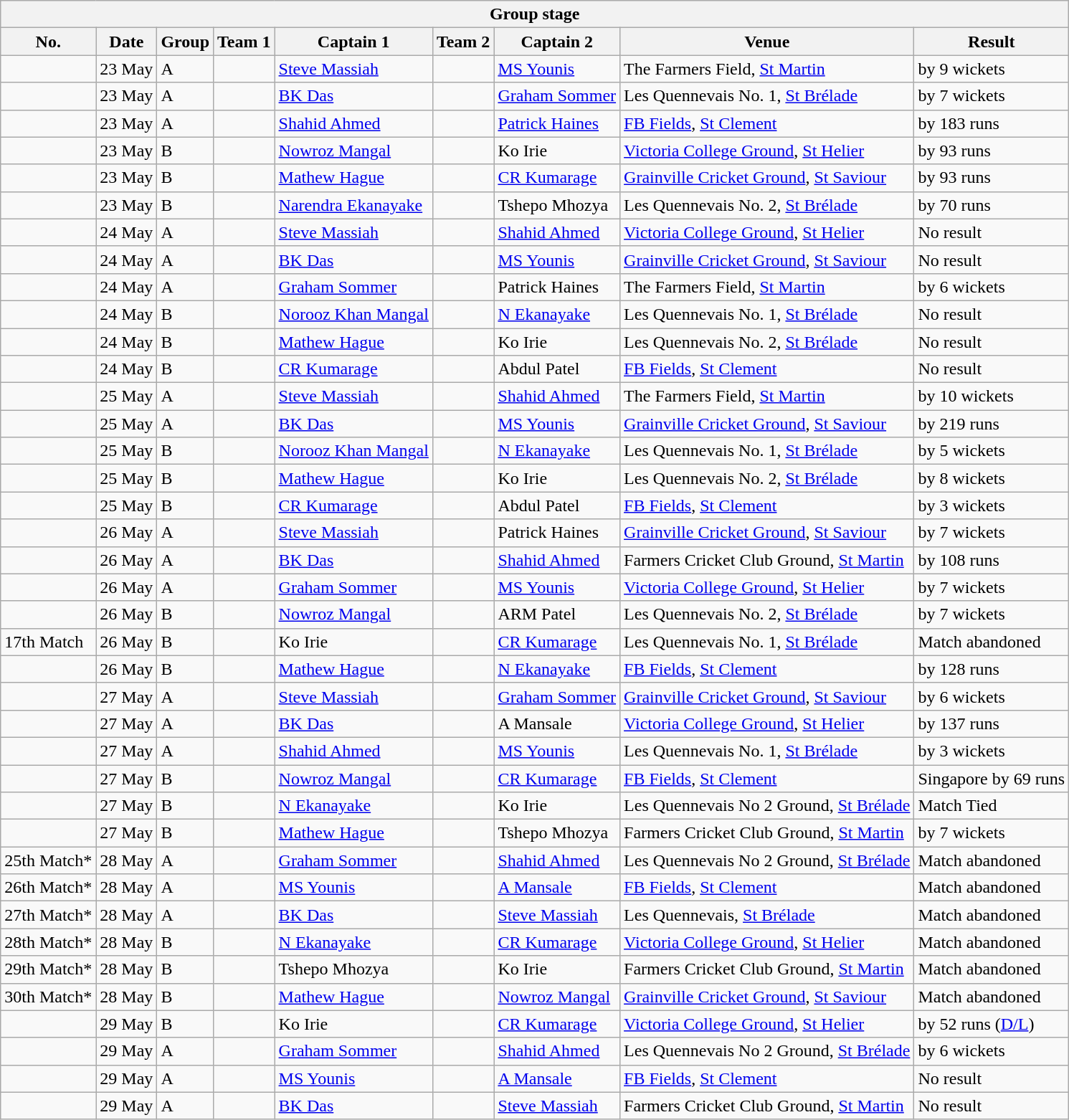<table class="wikitable">
<tr>
<th colspan="9">Group stage</th>
</tr>
<tr>
<th>No.</th>
<th>Date</th>
<th>Group</th>
<th>Team 1</th>
<th>Captain 1</th>
<th>Team 2</th>
<th>Captain 2</th>
<th>Venue</th>
<th>Result</th>
</tr>
<tr>
<td></td>
<td>23 May</td>
<td>A</td>
<td></td>
<td><a href='#'>Steve Massiah</a></td>
<td></td>
<td><a href='#'>MS Younis</a></td>
<td>The Farmers Field, <a href='#'>St Martin</a></td>
<td> by 9 wickets</td>
</tr>
<tr>
<td></td>
<td>23 May</td>
<td>A</td>
<td></td>
<td><a href='#'>BK Das</a></td>
<td></td>
<td><a href='#'>Graham Sommer</a></td>
<td>Les Quennevais No. 1, <a href='#'>St Brélade</a></td>
<td> by 7 wickets</td>
</tr>
<tr>
<td></td>
<td>23 May</td>
<td>A</td>
<td></td>
<td><a href='#'>Shahid Ahmed</a></td>
<td></td>
<td><a href='#'>Patrick Haines</a></td>
<td><a href='#'>FB Fields</a>, <a href='#'>St Clement</a></td>
<td> by 183 runs</td>
</tr>
<tr>
<td></td>
<td>23 May</td>
<td>B</td>
<td></td>
<td><a href='#'>Nowroz Mangal</a></td>
<td></td>
<td>Ko Irie</td>
<td><a href='#'>Victoria College Ground</a>, <a href='#'>St Helier</a></td>
<td> by 93 runs</td>
</tr>
<tr>
<td> </td>
<td>23 May</td>
<td>B</td>
<td></td>
<td><a href='#'>Mathew Hague</a></td>
<td></td>
<td><a href='#'>CR Kumarage</a></td>
<td><a href='#'>Grainville Cricket Ground</a>, <a href='#'>St Saviour</a></td>
<td> by 93 runs</td>
</tr>
<tr>
<td></td>
<td>23 May</td>
<td>B</td>
<td></td>
<td><a href='#'>Narendra Ekanayake</a></td>
<td></td>
<td>Tshepo Mhozya</td>
<td>Les Quennevais No. 2, <a href='#'>St Brélade</a></td>
<td> by 70 runs</td>
</tr>
<tr>
<td> </td>
<td>24 May</td>
<td>A</td>
<td></td>
<td><a href='#'>Steve Massiah</a></td>
<td></td>
<td><a href='#'>Shahid Ahmed</a></td>
<td><a href='#'>Victoria College Ground</a>, <a href='#'>St Helier</a></td>
<td>No result</td>
</tr>
<tr>
<td></td>
<td>24 May</td>
<td>A</td>
<td></td>
<td><a href='#'>BK Das</a></td>
<td></td>
<td><a href='#'>MS Younis</a></td>
<td><a href='#'>Grainville Cricket Ground</a>, <a href='#'>St Saviour</a></td>
<td>No result</td>
</tr>
<tr>
<td></td>
<td>24 May</td>
<td>A</td>
<td></td>
<td><a href='#'>Graham Sommer</a></td>
<td></td>
<td>Patrick Haines</td>
<td>The Farmers Field, <a href='#'>St Martin</a></td>
<td> by 6 wickets</td>
</tr>
<tr>
<td></td>
<td>24 May</td>
<td>B</td>
<td></td>
<td><a href='#'>Norooz Khan Mangal</a></td>
<td></td>
<td><a href='#'>N Ekanayake</a></td>
<td>Les Quennevais No. 1, <a href='#'>St Brélade</a></td>
<td>No result</td>
</tr>
<tr>
<td></td>
<td>24 May</td>
<td>B</td>
<td></td>
<td><a href='#'>Mathew Hague</a></td>
<td></td>
<td>Ko Irie</td>
<td>Les Quennevais No. 2, <a href='#'>St Brélade</a></td>
<td>No result</td>
</tr>
<tr>
<td></td>
<td>24 May</td>
<td>B</td>
<td></td>
<td><a href='#'>CR Kumarage</a></td>
<td></td>
<td>Abdul Patel</td>
<td><a href='#'>FB Fields</a>, <a href='#'>St Clement</a></td>
<td>No result</td>
</tr>
<tr>
<td> </td>
<td>25 May</td>
<td>A</td>
<td></td>
<td><a href='#'>Steve Massiah</a></td>
<td></td>
<td><a href='#'>Shahid Ahmed</a></td>
<td>The Farmers Field, <a href='#'>St Martin</a></td>
<td> by 10 wickets</td>
</tr>
<tr>
<td> </td>
<td>25 May</td>
<td>A</td>
<td></td>
<td><a href='#'>BK Das</a></td>
<td></td>
<td><a href='#'>MS Younis</a></td>
<td><a href='#'>Grainville Cricket Ground</a>, <a href='#'>St Saviour</a></td>
<td> by 219 runs</td>
</tr>
<tr>
<td> </td>
<td>25 May</td>
<td>B</td>
<td></td>
<td><a href='#'>Norooz Khan Mangal</a></td>
<td></td>
<td><a href='#'>N Ekanayake</a></td>
<td>Les Quennevais No. 1, <a href='#'>St Brélade</a></td>
<td> by 5 wickets</td>
</tr>
<tr>
<td> </td>
<td>25 May</td>
<td>B</td>
<td></td>
<td><a href='#'>Mathew Hague</a></td>
<td></td>
<td>Ko Irie</td>
<td>Les Quennevais No. 2, <a href='#'>St Brélade</a></td>
<td> by 8 wickets</td>
</tr>
<tr>
<td> </td>
<td>25 May</td>
<td>B</td>
<td></td>
<td><a href='#'>CR Kumarage</a></td>
<td></td>
<td>Abdul Patel</td>
<td><a href='#'>FB Fields</a>, <a href='#'>St Clement</a></td>
<td> by 3 wickets</td>
</tr>
<tr>
<td> </td>
<td>26 May</td>
<td>A</td>
<td></td>
<td><a href='#'>Steve Massiah</a></td>
<td></td>
<td>Patrick Haines</td>
<td><a href='#'>Grainville Cricket Ground</a>, <a href='#'>St Saviour</a></td>
<td> by 7 wickets</td>
</tr>
<tr>
<td> </td>
<td>26 May</td>
<td>A</td>
<td></td>
<td><a href='#'>BK Das</a></td>
<td></td>
<td><a href='#'>Shahid Ahmed</a></td>
<td>Farmers Cricket Club Ground, <a href='#'>St Martin</a></td>
<td> by 108 runs</td>
</tr>
<tr>
<td> </td>
<td>26 May</td>
<td>A</td>
<td></td>
<td><a href='#'>Graham Sommer</a></td>
<td></td>
<td><a href='#'>MS Younis</a></td>
<td><a href='#'>Victoria College Ground</a>, <a href='#'>St Helier</a></td>
<td> by 7 wickets</td>
</tr>
<tr>
<td> </td>
<td>26 May</td>
<td>B</td>
<td></td>
<td><a href='#'>Nowroz Mangal</a></td>
<td></td>
<td>ARM Patel</td>
<td>Les Quennevais No. 2, <a href='#'>St Brélade</a></td>
<td> by 7 wickets</td>
</tr>
<tr>
<td>17th Match</td>
<td>26 May</td>
<td>B</td>
<td></td>
<td>Ko Irie</td>
<td></td>
<td><a href='#'>CR Kumarage</a></td>
<td>Les Quennevais No. 1, <a href='#'>St Brélade</a></td>
<td>Match abandoned</td>
</tr>
<tr>
<td> </td>
<td>26 May</td>
<td>B</td>
<td></td>
<td><a href='#'>Mathew Hague</a></td>
<td></td>
<td><a href='#'>N Ekanayake</a></td>
<td><a href='#'>FB Fields</a>, <a href='#'>St Clement</a></td>
<td> by 128 runs</td>
</tr>
<tr>
<td> </td>
<td>27 May</td>
<td>A</td>
<td></td>
<td><a href='#'>Steve Massiah</a></td>
<td></td>
<td><a href='#'>Graham Sommer</a></td>
<td><a href='#'>Grainville Cricket Ground</a>, <a href='#'>St Saviour</a></td>
<td> by 6 wickets</td>
</tr>
<tr>
<td> </td>
<td>27 May</td>
<td>A</td>
<td></td>
<td><a href='#'>BK Das</a></td>
<td></td>
<td>A Mansale</td>
<td><a href='#'>Victoria College Ground</a>, <a href='#'>St Helier</a></td>
<td> by 137 runs</td>
</tr>
<tr>
<td> </td>
<td>27 May</td>
<td>A</td>
<td></td>
<td><a href='#'>Shahid Ahmed</a></td>
<td></td>
<td><a href='#'>MS Younis</a></td>
<td>Les Quennevais No. 1, <a href='#'>St Brélade</a></td>
<td> by 3 wickets</td>
</tr>
<tr>
<td> </td>
<td>27 May</td>
<td>B</td>
<td></td>
<td><a href='#'>Nowroz Mangal</a></td>
<td></td>
<td><a href='#'>CR Kumarage</a></td>
<td><a href='#'>FB Fields</a>, <a href='#'>St Clement</a></td>
<td>Singapore by 69 runs</td>
</tr>
<tr>
<td> </td>
<td>27 May</td>
<td>B</td>
<td></td>
<td><a href='#'>N Ekanayake</a></td>
<td></td>
<td>Ko Irie</td>
<td>Les Quennevais No 2 Ground, <a href='#'>St Brélade</a></td>
<td>Match Tied</td>
</tr>
<tr>
<td> </td>
<td>27 May</td>
<td>B</td>
<td></td>
<td><a href='#'>Mathew Hague</a></td>
<td></td>
<td>Tshepo Mhozya</td>
<td>Farmers Cricket Club Ground, <a href='#'>St Martin</a></td>
<td> by 7 wickets</td>
</tr>
<tr>
<td>25th Match*</td>
<td>28 May</td>
<td>A</td>
<td></td>
<td><a href='#'>Graham Sommer</a></td>
<td></td>
<td><a href='#'>Shahid Ahmed</a></td>
<td>Les Quennevais No 2 Ground, <a href='#'>St Brélade</a></td>
<td>Match abandoned</td>
</tr>
<tr>
<td>26th Match*</td>
<td>28 May</td>
<td>A</td>
<td></td>
<td><a href='#'>MS Younis</a></td>
<td></td>
<td><a href='#'>A Mansale</a></td>
<td><a href='#'>FB Fields</a>, <a href='#'>St Clement</a></td>
<td>Match abandoned</td>
</tr>
<tr>
<td>27th Match*</td>
<td>28 May</td>
<td>A</td>
<td></td>
<td><a href='#'>BK Das</a></td>
<td></td>
<td><a href='#'>Steve Massiah</a></td>
<td>Les Quennevais, <a href='#'>St Brélade</a></td>
<td>Match abandoned</td>
</tr>
<tr>
<td>28th Match*</td>
<td>28 May</td>
<td>B</td>
<td></td>
<td><a href='#'>N Ekanayake</a></td>
<td></td>
<td><a href='#'>CR Kumarage</a></td>
<td><a href='#'>Victoria College Ground</a>, <a href='#'>St Helier</a></td>
<td>Match abandoned</td>
</tr>
<tr>
<td>29th Match*</td>
<td>28 May</td>
<td>B</td>
<td></td>
<td>Tshepo Mhozya</td>
<td></td>
<td>Ko Irie</td>
<td>Farmers Cricket Club Ground, <a href='#'>St Martin</a></td>
<td>Match abandoned</td>
</tr>
<tr>
<td>30th Match*</td>
<td>28 May</td>
<td>B</td>
<td></td>
<td><a href='#'>Mathew Hague</a></td>
<td></td>
<td><a href='#'>Nowroz Mangal</a></td>
<td><a href='#'>Grainville Cricket Ground</a>, <a href='#'>St Saviour</a></td>
<td>Match abandoned</td>
</tr>
<tr>
<td> </td>
<td>29 May</td>
<td>B</td>
<td></td>
<td>Ko Irie</td>
<td></td>
<td><a href='#'>CR Kumarage</a></td>
<td><a href='#'>Victoria College Ground</a>, <a href='#'>St Helier</a></td>
<td> by 52 runs (<a href='#'>D/L</a>)</td>
</tr>
<tr>
<td> </td>
<td>29 May</td>
<td>A</td>
<td></td>
<td><a href='#'>Graham Sommer</a></td>
<td></td>
<td><a href='#'>Shahid Ahmed</a></td>
<td>Les Quennevais No 2 Ground, <a href='#'>St Brélade</a></td>
<td> by 6 wickets</td>
</tr>
<tr>
<td> </td>
<td>29 May</td>
<td>A</td>
<td></td>
<td><a href='#'>MS Younis</a></td>
<td></td>
<td><a href='#'>A Mansale</a></td>
<td><a href='#'>FB Fields</a>, <a href='#'>St Clement</a></td>
<td>No result</td>
</tr>
<tr>
<td> </td>
<td>29 May</td>
<td>A</td>
<td></td>
<td><a href='#'>BK Das</a></td>
<td></td>
<td><a href='#'>Steve Massiah</a></td>
<td>Farmers Cricket Club Ground, <a href='#'>St Martin</a></td>
<td>No result</td>
</tr>
</table>
